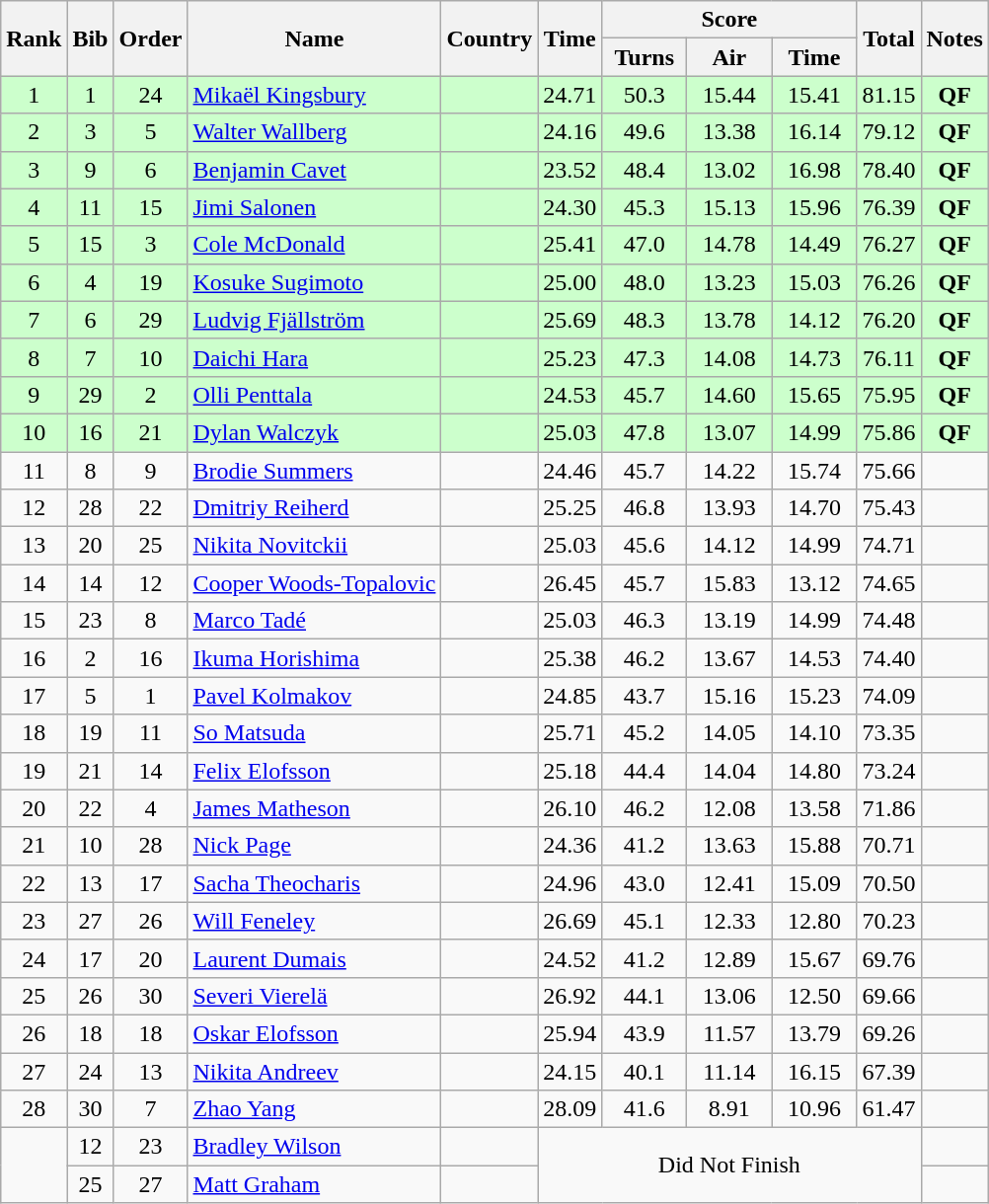<table class="wikitable sortable" style="text-align:center">
<tr>
<th rowspan=2>Rank</th>
<th rowspan=2>Bib</th>
<th rowspan=2>Order</th>
<th rowspan=2>Name</th>
<th rowspan=2>Country</th>
<th rowspan=2>Time</th>
<th colspan=3>Score</th>
<th rowspan=2>Total</th>
<th rowspan=2>Notes</th>
</tr>
<tr>
<th width=50>Turns</th>
<th width=50>Air</th>
<th width=50>Time</th>
</tr>
<tr bgcolor=#ccffcc>
<td>1</td>
<td>1</td>
<td>24</td>
<td align=left><a href='#'>Mikaël Kingsbury</a></td>
<td align=left></td>
<td>24.71</td>
<td>50.3</td>
<td>15.44</td>
<td>15.41</td>
<td>81.15</td>
<td><strong>QF</strong></td>
</tr>
<tr bgcolor=#ccffcc>
<td>2</td>
<td>3</td>
<td>5</td>
<td align=left><a href='#'>Walter Wallberg</a></td>
<td align=left></td>
<td>24.16</td>
<td>49.6</td>
<td>13.38</td>
<td>16.14</td>
<td>79.12</td>
<td><strong>QF</strong></td>
</tr>
<tr bgcolor=#ccffcc>
<td>3</td>
<td>9</td>
<td>6</td>
<td align=left><a href='#'>Benjamin Cavet</a></td>
<td align=left></td>
<td>23.52</td>
<td>48.4</td>
<td>13.02</td>
<td>16.98</td>
<td>78.40</td>
<td><strong>QF</strong></td>
</tr>
<tr bgcolor=#ccffcc>
<td>4</td>
<td>11</td>
<td>15</td>
<td align=left><a href='#'>Jimi Salonen</a></td>
<td align=left></td>
<td>24.30</td>
<td>45.3</td>
<td>15.13</td>
<td>15.96</td>
<td>76.39</td>
<td><strong>QF</strong></td>
</tr>
<tr bgcolor=#ccffcc>
<td>5</td>
<td>15</td>
<td>3</td>
<td align=left><a href='#'>Cole McDonald</a></td>
<td align=left></td>
<td>25.41</td>
<td>47.0</td>
<td>14.78</td>
<td>14.49</td>
<td>76.27</td>
<td><strong>QF</strong></td>
</tr>
<tr bgcolor=#ccffcc>
<td>6</td>
<td>4</td>
<td>19</td>
<td align=left><a href='#'>Kosuke Sugimoto</a></td>
<td align=left></td>
<td>25.00</td>
<td>48.0</td>
<td>13.23</td>
<td>15.03</td>
<td>76.26</td>
<td><strong>QF</strong></td>
</tr>
<tr bgcolor=#ccffcc>
<td>7</td>
<td>6</td>
<td>29</td>
<td align=left><a href='#'>Ludvig Fjällström</a></td>
<td align=left></td>
<td>25.69</td>
<td>48.3</td>
<td>13.78</td>
<td>14.12</td>
<td>76.20</td>
<td><strong>QF</strong></td>
</tr>
<tr bgcolor=#ccffcc>
<td>8</td>
<td>7</td>
<td>10</td>
<td align=left><a href='#'>Daichi Hara</a></td>
<td align=left></td>
<td>25.23</td>
<td>47.3</td>
<td>14.08</td>
<td>14.73</td>
<td>76.11</td>
<td><strong>QF</strong></td>
</tr>
<tr bgcolor=#ccffcc>
<td>9</td>
<td>29</td>
<td>2</td>
<td align=left><a href='#'>Olli Penttala</a></td>
<td align=left></td>
<td>24.53</td>
<td>45.7</td>
<td>14.60</td>
<td>15.65</td>
<td>75.95</td>
<td><strong>QF</strong></td>
</tr>
<tr bgcolor=#ccffcc>
<td>10</td>
<td>16</td>
<td>21</td>
<td align=left><a href='#'>Dylan Walczyk</a></td>
<td align=left></td>
<td>25.03</td>
<td>47.8</td>
<td>13.07</td>
<td>14.99</td>
<td>75.86</td>
<td><strong>QF</strong></td>
</tr>
<tr>
<td>11</td>
<td>8</td>
<td>9</td>
<td align=left><a href='#'>Brodie Summers</a></td>
<td align=left></td>
<td>24.46</td>
<td>45.7</td>
<td>14.22</td>
<td>15.74</td>
<td>75.66</td>
<td></td>
</tr>
<tr>
<td>12</td>
<td>28</td>
<td>22</td>
<td align=left><a href='#'>Dmitriy Reiherd</a></td>
<td align=left></td>
<td>25.25</td>
<td>46.8</td>
<td>13.93</td>
<td>14.70</td>
<td>75.43</td>
<td></td>
</tr>
<tr>
<td>13</td>
<td>20</td>
<td>25</td>
<td align=left><a href='#'>Nikita Novitckii</a></td>
<td align=left></td>
<td>25.03</td>
<td>45.6</td>
<td>14.12</td>
<td>14.99</td>
<td>74.71</td>
<td></td>
</tr>
<tr>
<td>14</td>
<td>14</td>
<td>12</td>
<td align=left><a href='#'>Cooper Woods-Topalovic</a></td>
<td align=left></td>
<td>26.45</td>
<td>45.7</td>
<td>15.83</td>
<td>13.12</td>
<td>74.65</td>
<td></td>
</tr>
<tr>
<td>15</td>
<td>23</td>
<td>8</td>
<td align=left><a href='#'>Marco Tadé</a></td>
<td align=left></td>
<td>25.03</td>
<td>46.3</td>
<td>13.19</td>
<td>14.99</td>
<td>74.48</td>
<td></td>
</tr>
<tr>
<td>16</td>
<td>2</td>
<td>16</td>
<td align=left><a href='#'>Ikuma Horishima</a></td>
<td align=left></td>
<td>25.38</td>
<td>46.2</td>
<td>13.67</td>
<td>14.53</td>
<td>74.40</td>
<td></td>
</tr>
<tr>
<td>17</td>
<td>5</td>
<td>1</td>
<td align=left><a href='#'>Pavel Kolmakov</a></td>
<td align=left></td>
<td>24.85</td>
<td>43.7</td>
<td>15.16</td>
<td>15.23</td>
<td>74.09</td>
<td></td>
</tr>
<tr>
<td>18</td>
<td>19</td>
<td>11</td>
<td align=left><a href='#'>So Matsuda</a></td>
<td align=left></td>
<td>25.71</td>
<td>45.2</td>
<td>14.05</td>
<td>14.10</td>
<td>73.35</td>
<td></td>
</tr>
<tr>
<td>19</td>
<td>21</td>
<td>14</td>
<td align=left><a href='#'>Felix Elofsson</a></td>
<td align=left></td>
<td>25.18</td>
<td>44.4</td>
<td>14.04</td>
<td>14.80</td>
<td>73.24</td>
<td></td>
</tr>
<tr>
<td>20</td>
<td>22</td>
<td>4</td>
<td align=left><a href='#'>James Matheson</a></td>
<td align=left></td>
<td>26.10</td>
<td>46.2</td>
<td>12.08</td>
<td>13.58</td>
<td>71.86</td>
<td></td>
</tr>
<tr>
<td>21</td>
<td>10</td>
<td>28</td>
<td align=left><a href='#'>Nick Page</a></td>
<td align=left></td>
<td>24.36</td>
<td>41.2</td>
<td>13.63</td>
<td>15.88</td>
<td>70.71</td>
<td></td>
</tr>
<tr>
<td>22</td>
<td>13</td>
<td>17</td>
<td align=left><a href='#'>Sacha Theocharis</a></td>
<td align=left></td>
<td>24.96</td>
<td>43.0</td>
<td>12.41</td>
<td>15.09</td>
<td>70.50</td>
<td></td>
</tr>
<tr>
<td>23</td>
<td>27</td>
<td>26</td>
<td align=left><a href='#'>Will Feneley</a></td>
<td align=left></td>
<td>26.69</td>
<td>45.1</td>
<td>12.33</td>
<td>12.80</td>
<td>70.23</td>
<td></td>
</tr>
<tr>
<td>24</td>
<td>17</td>
<td>20</td>
<td align=left><a href='#'>Laurent Dumais</a></td>
<td align=left></td>
<td>24.52</td>
<td>41.2</td>
<td>12.89</td>
<td>15.67</td>
<td>69.76</td>
<td></td>
</tr>
<tr>
<td>25</td>
<td>26</td>
<td>30</td>
<td align=left><a href='#'>Severi Vierelä</a></td>
<td align=left></td>
<td>26.92</td>
<td>44.1</td>
<td>13.06</td>
<td>12.50</td>
<td>69.66</td>
<td></td>
</tr>
<tr>
<td>26</td>
<td>18</td>
<td>18</td>
<td align=left><a href='#'>Oskar Elofsson</a></td>
<td align=left></td>
<td>25.94</td>
<td>43.9</td>
<td>11.57</td>
<td>13.79</td>
<td>69.26</td>
<td></td>
</tr>
<tr>
<td>27</td>
<td>24</td>
<td>13</td>
<td align=left><a href='#'>Nikita Andreev</a></td>
<td align=left></td>
<td>24.15</td>
<td>40.1</td>
<td>11.14</td>
<td>16.15</td>
<td>67.39</td>
<td></td>
</tr>
<tr>
<td>28</td>
<td>30</td>
<td>7</td>
<td align=left><a href='#'>Zhao Yang</a></td>
<td align=left></td>
<td>28.09</td>
<td>41.6</td>
<td>8.91</td>
<td>10.96</td>
<td>61.47</td>
<td></td>
</tr>
<tr>
<td rowspan=2></td>
<td>12</td>
<td>23</td>
<td align=left><a href='#'>Bradley Wilson</a></td>
<td align=left></td>
<td colspan=5 rowspan=2>Did Not Finish</td>
<td></td>
</tr>
<tr>
<td>25</td>
<td>27</td>
<td align=left><a href='#'>Matt Graham</a></td>
<td align=left></td>
<td></td>
</tr>
</table>
